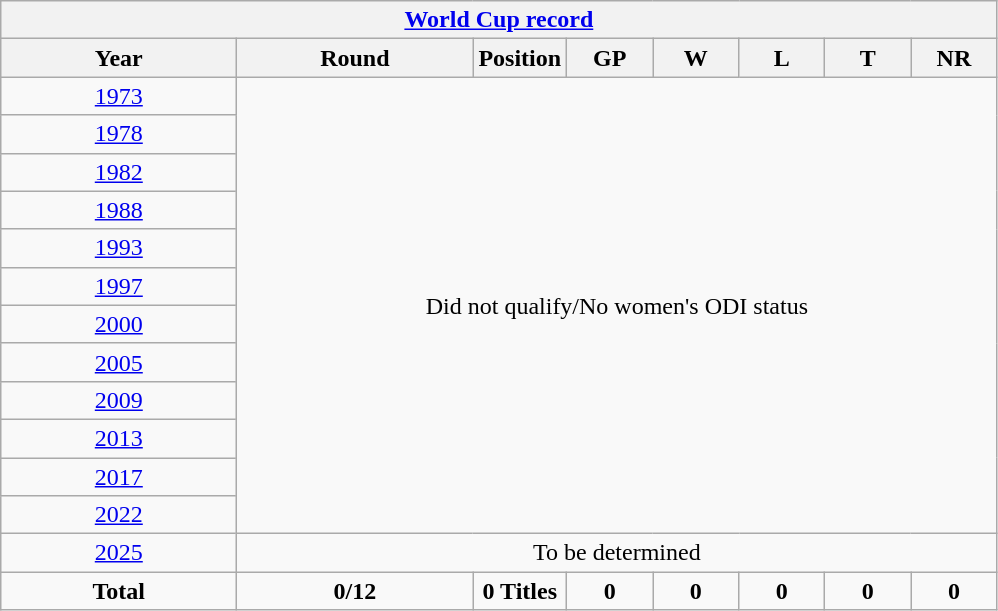<table class="wikitable" style="text-align: center;">
<tr>
<th colspan=8><a href='#'>World Cup record</a></th>
</tr>
<tr>
<th width=150>Year</th>
<th width=150>Round</th>
<th width=50>Position</th>
<th width=50>GP</th>
<th width=50>W</th>
<th width=50>L</th>
<th width=50>T</th>
<th width=50>NR</th>
</tr>
<tr>
<td> <a href='#'>1973</a></td>
<td colspan=7  rowspan=12>Did not qualify/No women's ODI status</td>
</tr>
<tr>
<td> <a href='#'>1978</a></td>
</tr>
<tr>
<td> <a href='#'>1982</a></td>
</tr>
<tr>
<td> <a href='#'>1988</a></td>
</tr>
<tr>
<td> <a href='#'>1993</a></td>
</tr>
<tr>
<td> <a href='#'>1997</a></td>
</tr>
<tr>
<td> <a href='#'>2000</a></td>
</tr>
<tr>
<td> <a href='#'>2005</a></td>
</tr>
<tr>
<td> <a href='#'>2009</a></td>
</tr>
<tr>
<td> <a href='#'>2013</a></td>
</tr>
<tr>
<td> <a href='#'>2017</a></td>
</tr>
<tr>
<td> <a href='#'>2022</a></td>
</tr>
<tr>
<td> <a href='#'>2025</a></td>
<td colspan=8>To be determined</td>
</tr>
<tr>
<td><strong>Total</strong></td>
<td><strong>0/12</strong></td>
<td><strong>0 Titles</strong></td>
<td><strong>0</strong></td>
<td><strong>0</strong></td>
<td><strong>0</strong></td>
<td><strong>0</strong></td>
<td><strong>0</strong></td>
</tr>
</table>
